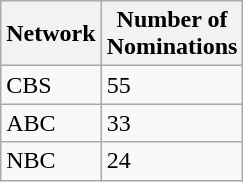<table class="wikitable">
<tr>
<th>Network</th>
<th>Number of<br>Nominations</th>
</tr>
<tr>
<td>CBS</td>
<td>55</td>
</tr>
<tr>
<td>ABC</td>
<td>33</td>
</tr>
<tr>
<td>NBC</td>
<td>24</td>
</tr>
</table>
